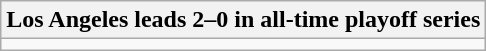<table class="wikitable collapsible collapsed">
<tr>
<th>Los Angeles leads 2–0 in all-time playoff series</th>
</tr>
<tr>
<td></td>
</tr>
</table>
